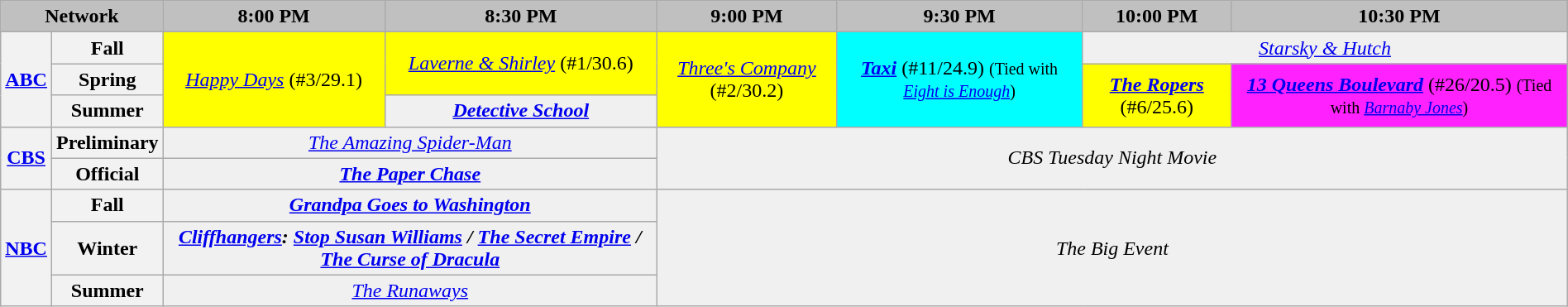<table class="wikitable" style="width:100%;margin-right:0;text-align:center">
<tr>
<th colspan="2" style="background-color:#C0C0C0;text-align:center">Network</th>
<th style="background-color:#C0C0C0;text-align:center">8:00 PM</th>
<th style="background-color:#C0C0C0;text-align:center">8:30 PM</th>
<th style="background-color:#C0C0C0;text-align:center">9:00 PM</th>
<th style="background-color:#C0C0C0;text-align:center">9:30 PM</th>
<th style="background-color:#C0C0C0;text-align:center">10:00 PM</th>
<th style="background-color:#C0C0C0;text-align:center">10:30 PM</th>
</tr>
<tr>
<th bgcolor="#C0C0C0" rowspan="3"><a href='#'>ABC</a></th>
<th>Fall</th>
<td bgcolor="#FFFF00" rowspan="3"><em><a href='#'>Happy Days</a></em> (#3/29.1)</td>
<td bgcolor="#FFFF00" rowspan="2"><em><a href='#'>Laverne & Shirley</a></em> (#1/30.6)</td>
<td bgcolor="#FFFF00" rowspan="3"><em><a href='#'>Three's Company</a></em> (#2/30.2)</td>
<td bgcolor="#00FFFF" rowspan="3"><strong><em><a href='#'>Taxi</a></em></strong> (#11/24.9) <small>(Tied with <em><a href='#'>Eight is Enough</a></em>)</small></td>
<td colspan="2" bgcolor="#F0F0F0"><em><a href='#'>Starsky & Hutch</a></em></td>
</tr>
<tr>
<th>Spring</th>
<td bgcolor="#FFFF00" rowspan="2"><strong><em><a href='#'>The Ropers</a></em></strong> (#6/25.6)</td>
<td bgcolor="#FF22FF" rowspan="2"><strong><em><a href='#'>13 Queens Boulevard</a></em></strong> (#26/20.5) <small>(Tied with <em><a href='#'>Barnaby Jones</a></em>)</small></td>
</tr>
<tr>
<th>Summer</th>
<td bgcolor="#F0F0F0"><strong><em><a href='#'>Detective School</a></em></strong></td>
</tr>
<tr>
<th bgcolor="#C0C0C0" rowspan="2"><a href='#'>CBS</a></th>
<th>Preliminary</th>
<td bgcolor="#F0F0F0" colspan="2"><em><a href='#'>The Amazing Spider-Man</a></em></td>
<td bgcolor="#F0F0F0" colspan="4" rowspan="2"><em>CBS Tuesday Night Movie</em></td>
</tr>
<tr>
<th>Official</th>
<td bgcolor="#F0F0F0" colspan="2"><strong><em><a href='#'>The Paper Chase</a></em></strong></td>
</tr>
<tr>
<th rowspan="3" bgcolor="#C0C0C0"><a href='#'>NBC</a></th>
<th>Fall</th>
<td bgcolor="#F0F0F0" colspan="2"><strong><em><a href='#'>Grandpa Goes to Washington</a></em></strong></td>
<td colspan="4" rowspan="3" bgcolor="#F0F0F0"><em>The Big Event</em></td>
</tr>
<tr>
<th>Winter</th>
<td bgcolor="#F0F0F0" colspan="2"><strong><em><a href='#'>Cliffhangers</a><strong>: </strong><a href='#'>Stop Susan Williams</a><strong> / </strong><a href='#'>The Secret Empire</a><strong> / </strong><a href='#'>The Curse of Dracula</a></em></strong></td>
</tr>
<tr>
<th>Summer</th>
<td colspan="2" bgcolor="#F0F0F0"><em><a href='#'>The Runaways</a></em></td>
</tr>
</table>
